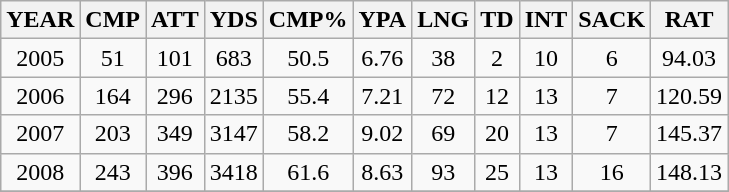<table class="wikitable">
<tr style="white-space:nowrap;">
<th>YEAR</th>
<th>CMP</th>
<th>ATT</th>
<th>YDS</th>
<th>CMP%</th>
<th>YPA</th>
<th>LNG</th>
<th>TD</th>
<th>INT</th>
<th>SACK</th>
<th>RAT</th>
</tr>
<tr>
<td align="center">2005</td>
<td align="center">51</td>
<td align="center">101</td>
<td align="center">683</td>
<td align="center">50.5</td>
<td align="center">6.76</td>
<td align="center">38</td>
<td align="center">2</td>
<td align="center">10</td>
<td align="center">6</td>
<td align="center">94.03</td>
</tr>
<tr>
<td align="center">2006</td>
<td align="center">164</td>
<td align="center">296</td>
<td align="center">2135</td>
<td align="center">55.4</td>
<td align="center">7.21</td>
<td align="center">72</td>
<td align="center">12</td>
<td align="center">13</td>
<td align="center">7</td>
<td align="center">120.59</td>
</tr>
<tr>
<td align="center">2007</td>
<td align="center">203</td>
<td align="center">349</td>
<td align="center">3147</td>
<td align="center">58.2</td>
<td align="center">9.02</td>
<td align="center">69</td>
<td align="center">20</td>
<td align="center">13</td>
<td align="center">7</td>
<td align="center">145.37</td>
</tr>
<tr>
<td align="center">2008</td>
<td align="center">243</td>
<td align="center">396</td>
<td align="center">3418</td>
<td align="center">61.6</td>
<td align="center">8.63</td>
<td align="center">93</td>
<td align="center">25</td>
<td align="center">13</td>
<td align="center">16</td>
<td align="center">148.13</td>
</tr>
<tr>
</tr>
</table>
